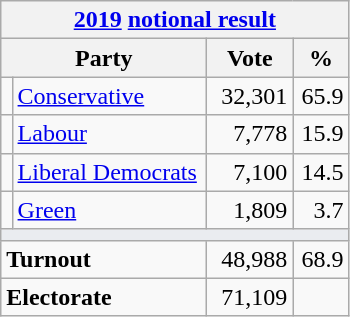<table class="wikitable">
<tr>
<th colspan="4"><a href='#'>2019</a> <a href='#'>notional result</a></th>
</tr>
<tr>
<th bgcolor="#DDDDFF" width="130px" colspan="2">Party</th>
<th bgcolor="#DDDDFF" width="50px">Vote</th>
<th bgcolor="#DDDDFF" width="30px">%</th>
</tr>
<tr>
<td></td>
<td><a href='#'>Conservative</a></td>
<td align=right>32,301</td>
<td align=right>65.9</td>
</tr>
<tr>
<td></td>
<td><a href='#'>Labour</a></td>
<td align=right>7,778</td>
<td align=right>15.9</td>
</tr>
<tr>
<td></td>
<td><a href='#'>Liberal Democrats</a></td>
<td align=right>7,100</td>
<td align=right>14.5</td>
</tr>
<tr>
<td></td>
<td><a href='#'>Green</a></td>
<td align=right>1,809</td>
<td align=right>3.7</td>
</tr>
<tr>
<td colspan="4" bgcolor="#EAECF0"></td>
</tr>
<tr>
<td colspan="2"><strong>Turnout</strong></td>
<td align=right>48,988</td>
<td align=right>68.9</td>
</tr>
<tr>
<td colspan="2"><strong>Electorate</strong></td>
<td align=right>71,109</td>
</tr>
</table>
